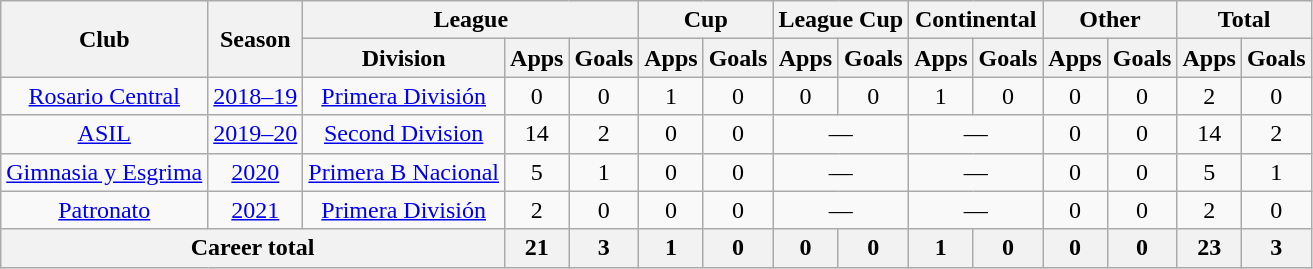<table class="wikitable" style="text-align:center">
<tr>
<th rowspan="2">Club</th>
<th rowspan="2">Season</th>
<th colspan="3">League</th>
<th colspan="2">Cup</th>
<th colspan="2">League Cup</th>
<th colspan="2">Continental</th>
<th colspan="2">Other</th>
<th colspan="2">Total</th>
</tr>
<tr>
<th>Division</th>
<th>Apps</th>
<th>Goals</th>
<th>Apps</th>
<th>Goals</th>
<th>Apps</th>
<th>Goals</th>
<th>Apps</th>
<th>Goals</th>
<th>Apps</th>
<th>Goals</th>
<th>Apps</th>
<th>Goals</th>
</tr>
<tr>
<td rowspan="1"><a href='#'>Rosario Central</a></td>
<td><a href='#'>2018–19</a></td>
<td rowspan="1"><a href='#'>Primera División</a></td>
<td>0</td>
<td>0</td>
<td>1</td>
<td>0</td>
<td>0</td>
<td>0</td>
<td>1</td>
<td>0</td>
<td>0</td>
<td>0</td>
<td>2</td>
<td>0</td>
</tr>
<tr>
<td rowspan="1"><a href='#'>ASIL</a></td>
<td><a href='#'>2019–20</a></td>
<td rowspan="1"><a href='#'>Second Division</a></td>
<td>14</td>
<td>2</td>
<td>0</td>
<td>0</td>
<td colspan="2">—</td>
<td colspan="2">—</td>
<td>0</td>
<td>0</td>
<td>14</td>
<td>2</td>
</tr>
<tr>
<td rowspan="1"><a href='#'>Gimnasia y Esgrima</a></td>
<td><a href='#'>2020</a></td>
<td rowspan="1"><a href='#'>Primera B Nacional</a></td>
<td>5</td>
<td>1</td>
<td>0</td>
<td>0</td>
<td colspan="2">—</td>
<td colspan="2">—</td>
<td>0</td>
<td>0</td>
<td>5</td>
<td>1</td>
</tr>
<tr>
<td rowspan="1"><a href='#'>Patronato</a></td>
<td><a href='#'>2021</a></td>
<td rowspan="1"><a href='#'>Primera División</a></td>
<td>2</td>
<td>0</td>
<td>0</td>
<td>0</td>
<td colspan="2">—</td>
<td colspan="2">—</td>
<td>0</td>
<td>0</td>
<td>2</td>
<td>0</td>
</tr>
<tr>
<th colspan="3">Career total</th>
<th>21</th>
<th>3</th>
<th>1</th>
<th>0</th>
<th>0</th>
<th>0</th>
<th>1</th>
<th>0</th>
<th>0</th>
<th>0</th>
<th>23</th>
<th>3</th>
</tr>
</table>
